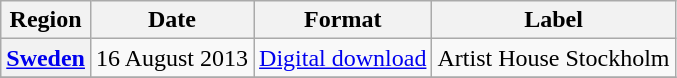<table class="wikitable sortable plainrowheaders">
<tr>
<th scope="col">Region</th>
<th scope="col">Date</th>
<th scope="col">Format</th>
<th scope="col">Label</th>
</tr>
<tr>
<th scope="row"><a href='#'>Sweden</a></th>
<td>16 August 2013</td>
<td><a href='#'>Digital download</a></td>
<td>Artist House Stockholm</td>
</tr>
<tr>
</tr>
</table>
